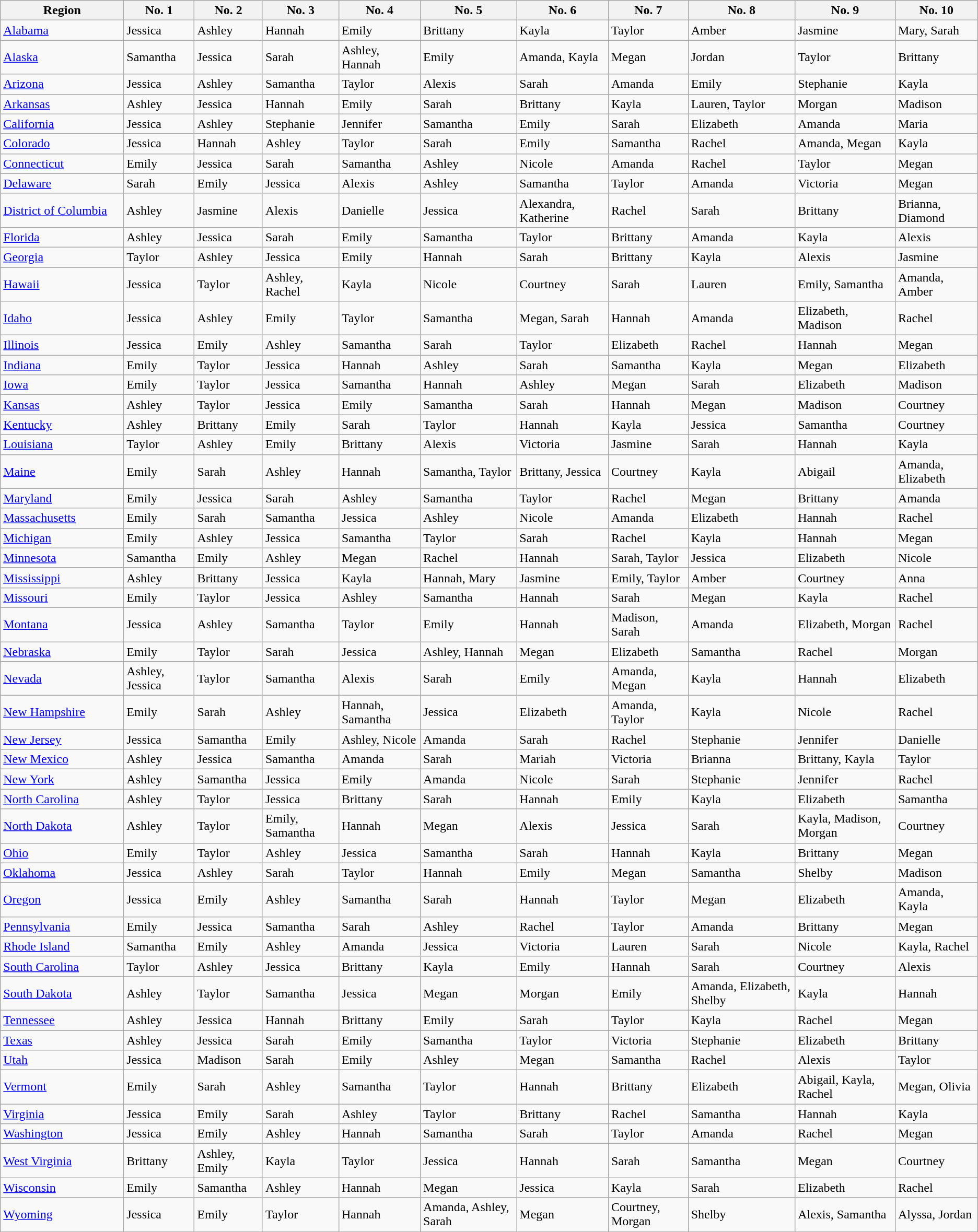<table class="wikitable sortable mw-collapsible" style="min-width:22em">
<tr>
<th width=150>Region</th>
<th>No. 1</th>
<th>No. 2</th>
<th>No. 3</th>
<th>No. 4</th>
<th>No. 5</th>
<th>No. 6</th>
<th>No. 7</th>
<th>No. 8</th>
<th>No. 9</th>
<th>No. 10</th>
</tr>
<tr>
<td><a href='#'>Alabama</a></td>
<td>Jessica</td>
<td>Ashley</td>
<td>Hannah</td>
<td>Emily</td>
<td>Brittany</td>
<td>Kayla</td>
<td>Taylor</td>
<td>Amber</td>
<td>Jasmine</td>
<td>Mary, Sarah</td>
</tr>
<tr>
<td><a href='#'>Alaska</a></td>
<td>Samantha</td>
<td>Jessica</td>
<td>Sarah</td>
<td>Ashley, Hannah</td>
<td>Emily</td>
<td>Amanda, Kayla</td>
<td>Megan</td>
<td>Jordan</td>
<td>Taylor</td>
<td>Brittany</td>
</tr>
<tr>
<td><a href='#'>Arizona</a></td>
<td>Jessica</td>
<td>Ashley</td>
<td>Samantha</td>
<td>Taylor</td>
<td>Alexis</td>
<td>Sarah</td>
<td>Amanda</td>
<td>Emily</td>
<td>Stephanie</td>
<td>Kayla</td>
</tr>
<tr>
<td><a href='#'>Arkansas</a></td>
<td>Ashley</td>
<td>Jessica</td>
<td>Hannah</td>
<td>Emily</td>
<td>Sarah</td>
<td>Brittany</td>
<td>Kayla</td>
<td>Lauren, Taylor</td>
<td>Morgan</td>
<td>Madison</td>
</tr>
<tr>
<td><a href='#'>California</a></td>
<td>Jessica</td>
<td>Ashley</td>
<td>Stephanie</td>
<td>Jennifer</td>
<td>Samantha</td>
<td>Emily</td>
<td>Sarah</td>
<td>Elizabeth</td>
<td>Amanda</td>
<td>Maria</td>
</tr>
<tr>
<td><a href='#'>Colorado</a></td>
<td>Jessica</td>
<td>Hannah</td>
<td>Ashley</td>
<td>Taylor</td>
<td>Sarah</td>
<td>Emily</td>
<td>Samantha</td>
<td>Rachel</td>
<td>Amanda, Megan</td>
<td>Kayla</td>
</tr>
<tr>
<td><a href='#'>Connecticut</a></td>
<td>Emily</td>
<td>Jessica</td>
<td>Sarah</td>
<td>Samantha</td>
<td>Ashley</td>
<td>Nicole</td>
<td>Amanda</td>
<td>Rachel</td>
<td>Taylor</td>
<td>Megan</td>
</tr>
<tr>
<td><a href='#'>Delaware</a></td>
<td>Sarah</td>
<td>Emily</td>
<td>Jessica</td>
<td>Alexis</td>
<td>Ashley</td>
<td>Samantha</td>
<td>Taylor</td>
<td>Amanda</td>
<td>Victoria</td>
<td>Megan</td>
</tr>
<tr>
<td><a href='#'>District of Columbia</a></td>
<td>Ashley</td>
<td>Jasmine</td>
<td>Alexis</td>
<td>Danielle</td>
<td>Jessica</td>
<td>Alexandra, Katherine</td>
<td>Rachel</td>
<td>Sarah</td>
<td>Brittany</td>
<td>Brianna, Diamond</td>
</tr>
<tr>
<td><a href='#'>Florida</a></td>
<td>Ashley</td>
<td>Jessica</td>
<td>Sarah</td>
<td>Emily</td>
<td>Samantha</td>
<td>Taylor</td>
<td>Brittany</td>
<td>Amanda</td>
<td>Kayla</td>
<td>Alexis</td>
</tr>
<tr>
<td><a href='#'>Georgia</a></td>
<td>Taylor</td>
<td>Ashley</td>
<td>Jessica</td>
<td>Emily</td>
<td>Hannah</td>
<td>Sarah</td>
<td>Brittany</td>
<td>Kayla</td>
<td>Alexis</td>
<td>Jasmine</td>
</tr>
<tr>
<td><a href='#'>Hawaii</a></td>
<td>Jessica</td>
<td>Taylor</td>
<td>Ashley, Rachel</td>
<td>Kayla</td>
<td>Nicole</td>
<td>Courtney</td>
<td>Sarah</td>
<td>Lauren</td>
<td>Emily, Samantha</td>
<td>Amanda, Amber</td>
</tr>
<tr>
<td><a href='#'>Idaho</a></td>
<td>Jessica</td>
<td>Ashley</td>
<td>Emily</td>
<td>Taylor</td>
<td>Samantha</td>
<td>Megan, Sarah</td>
<td>Hannah</td>
<td>Amanda</td>
<td>Elizabeth, Madison</td>
<td>Rachel</td>
</tr>
<tr>
<td><a href='#'>Illinois</a></td>
<td>Jessica</td>
<td>Emily</td>
<td>Ashley</td>
<td>Samantha</td>
<td>Sarah</td>
<td>Taylor</td>
<td>Elizabeth</td>
<td>Rachel</td>
<td>Hannah</td>
<td>Megan</td>
</tr>
<tr>
<td><a href='#'>Indiana</a></td>
<td>Emily</td>
<td>Taylor</td>
<td>Jessica</td>
<td>Hannah</td>
<td>Ashley</td>
<td>Sarah</td>
<td>Samantha</td>
<td>Kayla</td>
<td>Megan</td>
<td>Elizabeth</td>
</tr>
<tr>
<td><a href='#'>Iowa</a></td>
<td>Emily</td>
<td>Taylor</td>
<td>Jessica</td>
<td>Samantha</td>
<td>Hannah</td>
<td>Ashley</td>
<td>Megan</td>
<td>Sarah</td>
<td>Elizabeth</td>
<td>Madison</td>
</tr>
<tr>
<td><a href='#'>Kansas</a></td>
<td>Ashley</td>
<td>Taylor</td>
<td>Jessica</td>
<td>Emily</td>
<td>Samantha</td>
<td>Sarah</td>
<td>Hannah</td>
<td>Megan</td>
<td>Madison</td>
<td>Courtney</td>
</tr>
<tr>
<td><a href='#'>Kentucky</a></td>
<td>Ashley</td>
<td>Brittany</td>
<td>Emily</td>
<td>Sarah</td>
<td>Taylor</td>
<td>Hannah</td>
<td>Kayla</td>
<td>Jessica</td>
<td>Samantha</td>
<td>Courtney</td>
</tr>
<tr>
<td><a href='#'>Louisiana</a></td>
<td>Taylor</td>
<td>Ashley</td>
<td>Emily</td>
<td>Brittany</td>
<td>Alexis</td>
<td>Victoria</td>
<td>Jasmine</td>
<td>Sarah</td>
<td>Hannah</td>
<td>Kayla</td>
</tr>
<tr>
<td><a href='#'>Maine</a></td>
<td>Emily</td>
<td>Sarah</td>
<td>Ashley</td>
<td>Hannah</td>
<td>Samantha, Taylor</td>
<td>Brittany, Jessica</td>
<td>Courtney</td>
<td>Kayla</td>
<td>Abigail</td>
<td>Amanda, Elizabeth</td>
</tr>
<tr>
<td><a href='#'>Maryland</a></td>
<td>Emily</td>
<td>Jessica</td>
<td>Sarah</td>
<td>Ashley</td>
<td>Samantha</td>
<td>Taylor</td>
<td>Rachel</td>
<td>Megan</td>
<td>Brittany</td>
<td>Amanda</td>
</tr>
<tr>
<td><a href='#'>Massachusetts</a></td>
<td>Emily</td>
<td>Sarah</td>
<td>Samantha</td>
<td>Jessica</td>
<td>Ashley</td>
<td>Nicole</td>
<td>Amanda</td>
<td>Elizabeth</td>
<td>Hannah</td>
<td>Rachel</td>
</tr>
<tr>
<td><a href='#'>Michigan</a></td>
<td>Emily</td>
<td>Ashley</td>
<td>Jessica</td>
<td>Samantha</td>
<td>Taylor</td>
<td>Sarah</td>
<td>Rachel</td>
<td>Kayla</td>
<td>Hannah</td>
<td>Megan</td>
</tr>
<tr>
<td><a href='#'>Minnesota</a></td>
<td>Samantha</td>
<td>Emily</td>
<td>Ashley</td>
<td>Megan</td>
<td>Rachel</td>
<td>Hannah</td>
<td>Sarah, Taylor</td>
<td>Jessica</td>
<td>Elizabeth</td>
<td>Nicole</td>
</tr>
<tr>
<td><a href='#'>Mississippi</a></td>
<td>Ashley</td>
<td>Brittany</td>
<td>Jessica</td>
<td>Kayla</td>
<td>Hannah, Mary</td>
<td>Jasmine</td>
<td>Emily, Taylor</td>
<td>Amber</td>
<td>Courtney</td>
<td>Anna</td>
</tr>
<tr>
<td><a href='#'>Missouri</a></td>
<td>Emily</td>
<td>Taylor</td>
<td>Jessica</td>
<td>Ashley</td>
<td>Samantha</td>
<td>Hannah</td>
<td>Sarah</td>
<td>Megan</td>
<td>Kayla</td>
<td>Rachel</td>
</tr>
<tr>
<td><a href='#'>Montana</a></td>
<td>Jessica</td>
<td>Ashley</td>
<td>Samantha</td>
<td>Taylor</td>
<td>Emily</td>
<td>Hannah</td>
<td>Madison, Sarah</td>
<td>Amanda</td>
<td>Elizabeth, Morgan</td>
<td>Rachel</td>
</tr>
<tr>
<td><a href='#'>Nebraska</a></td>
<td>Emily</td>
<td>Taylor</td>
<td>Sarah</td>
<td>Jessica</td>
<td>Ashley, Hannah</td>
<td>Megan</td>
<td>Elizabeth</td>
<td>Samantha</td>
<td>Rachel</td>
<td>Morgan</td>
</tr>
<tr>
<td><a href='#'>Nevada</a></td>
<td>Ashley, Jessica</td>
<td>Taylor</td>
<td>Samantha</td>
<td>Alexis</td>
<td>Sarah</td>
<td>Emily</td>
<td>Amanda, Megan</td>
<td>Kayla</td>
<td>Hannah</td>
<td>Elizabeth</td>
</tr>
<tr>
<td><a href='#'>New Hampshire</a></td>
<td>Emily</td>
<td>Sarah</td>
<td>Ashley</td>
<td>Hannah, Samantha</td>
<td>Jessica</td>
<td>Elizabeth</td>
<td>Amanda, Taylor</td>
<td>Kayla</td>
<td>Nicole</td>
<td>Rachel</td>
</tr>
<tr>
<td><a href='#'>New Jersey</a></td>
<td>Jessica</td>
<td>Samantha</td>
<td>Emily</td>
<td>Ashley, Nicole</td>
<td>Amanda</td>
<td>Sarah</td>
<td>Rachel</td>
<td>Stephanie</td>
<td>Jennifer</td>
<td>Danielle</td>
</tr>
<tr>
<td><a href='#'>New Mexico</a></td>
<td>Ashley</td>
<td>Jessica</td>
<td>Samantha</td>
<td>Amanda</td>
<td>Sarah</td>
<td>Mariah</td>
<td>Victoria</td>
<td>Brianna</td>
<td>Brittany, Kayla</td>
<td>Taylor</td>
</tr>
<tr>
<td><a href='#'>New York</a></td>
<td>Ashley</td>
<td>Samantha</td>
<td>Jessica</td>
<td>Emily</td>
<td>Amanda</td>
<td>Nicole</td>
<td>Sarah</td>
<td>Stephanie</td>
<td>Jennifer</td>
<td>Rachel</td>
</tr>
<tr>
<td><a href='#'>North Carolina</a></td>
<td>Ashley</td>
<td>Taylor</td>
<td>Jessica</td>
<td>Brittany</td>
<td>Sarah</td>
<td>Hannah</td>
<td>Emily</td>
<td>Kayla</td>
<td>Elizabeth</td>
<td>Samantha</td>
</tr>
<tr>
<td><a href='#'>North Dakota</a></td>
<td>Ashley</td>
<td>Taylor</td>
<td>Emily, Samantha</td>
<td>Hannah</td>
<td>Megan</td>
<td>Alexis</td>
<td>Jessica</td>
<td>Sarah</td>
<td>Kayla, Madison, Morgan</td>
<td>Courtney</td>
</tr>
<tr>
<td><a href='#'>Ohio</a></td>
<td>Emily</td>
<td>Taylor</td>
<td>Ashley</td>
<td>Jessica</td>
<td>Samantha</td>
<td>Sarah</td>
<td>Hannah</td>
<td>Kayla</td>
<td>Brittany</td>
<td>Megan</td>
</tr>
<tr>
<td><a href='#'>Oklahoma</a></td>
<td>Jessica</td>
<td>Ashley</td>
<td>Sarah</td>
<td>Taylor</td>
<td>Hannah</td>
<td>Emily</td>
<td>Megan</td>
<td>Samantha</td>
<td>Shelby</td>
<td>Madison</td>
</tr>
<tr>
<td><a href='#'>Oregon</a></td>
<td>Jessica</td>
<td>Emily</td>
<td>Ashley</td>
<td>Samantha</td>
<td>Sarah</td>
<td>Hannah</td>
<td>Taylor</td>
<td>Megan</td>
<td>Elizabeth</td>
<td>Amanda, Kayla</td>
</tr>
<tr>
<td><a href='#'>Pennsylvania</a></td>
<td>Emily</td>
<td>Jessica</td>
<td>Samantha</td>
<td>Sarah</td>
<td>Ashley</td>
<td>Rachel</td>
<td>Taylor</td>
<td>Amanda</td>
<td>Brittany</td>
<td>Megan</td>
</tr>
<tr>
<td><a href='#'>Rhode Island</a></td>
<td>Samantha</td>
<td>Emily</td>
<td>Ashley</td>
<td>Amanda</td>
<td>Jessica</td>
<td>Victoria</td>
<td>Lauren</td>
<td>Sarah</td>
<td>Nicole</td>
<td>Kayla, Rachel</td>
</tr>
<tr>
<td><a href='#'>South Carolina</a></td>
<td>Taylor</td>
<td>Ashley</td>
<td>Jessica</td>
<td>Brittany</td>
<td>Kayla</td>
<td>Emily</td>
<td>Hannah</td>
<td>Sarah</td>
<td>Courtney</td>
<td>Alexis</td>
</tr>
<tr>
<td><a href='#'>South Dakota</a></td>
<td>Ashley</td>
<td>Taylor</td>
<td>Samantha</td>
<td>Jessica</td>
<td>Megan</td>
<td>Morgan</td>
<td>Emily</td>
<td>Amanda, Elizabeth, Shelby</td>
<td>Kayla</td>
<td>Hannah</td>
</tr>
<tr>
<td><a href='#'>Tennessee</a></td>
<td>Ashley</td>
<td>Jessica</td>
<td>Hannah</td>
<td>Brittany</td>
<td>Emily</td>
<td>Sarah</td>
<td>Taylor</td>
<td>Kayla</td>
<td>Rachel</td>
<td>Megan</td>
</tr>
<tr>
<td><a href='#'>Texas</a></td>
<td>Ashley</td>
<td>Jessica</td>
<td>Sarah</td>
<td>Emily</td>
<td>Samantha</td>
<td>Taylor</td>
<td>Victoria</td>
<td>Stephanie</td>
<td>Elizabeth</td>
<td>Brittany</td>
</tr>
<tr>
<td><a href='#'>Utah</a></td>
<td>Jessica</td>
<td>Madison</td>
<td>Sarah</td>
<td>Emily</td>
<td>Ashley</td>
<td>Megan</td>
<td>Samantha</td>
<td>Rachel</td>
<td>Alexis</td>
<td>Taylor</td>
</tr>
<tr>
<td><a href='#'>Vermont</a></td>
<td>Emily</td>
<td>Sarah</td>
<td>Ashley</td>
<td>Samantha</td>
<td>Taylor</td>
<td>Hannah</td>
<td>Brittany</td>
<td>Elizabeth</td>
<td>Abigail, Kayla, Rachel</td>
<td>Megan, Olivia</td>
</tr>
<tr>
<td><a href='#'>Virginia</a></td>
<td>Jessica</td>
<td>Emily</td>
<td>Sarah</td>
<td>Ashley</td>
<td>Taylor</td>
<td>Brittany</td>
<td>Rachel</td>
<td>Samantha</td>
<td>Hannah</td>
<td>Kayla</td>
</tr>
<tr>
<td><a href='#'>Washington</a></td>
<td>Jessica</td>
<td>Emily</td>
<td>Ashley</td>
<td>Hannah</td>
<td>Samantha</td>
<td>Sarah</td>
<td>Taylor</td>
<td>Amanda</td>
<td>Rachel</td>
<td>Megan</td>
</tr>
<tr>
<td><a href='#'>West Virginia</a></td>
<td>Brittany</td>
<td>Ashley, Emily</td>
<td>Kayla</td>
<td>Taylor</td>
<td>Jessica</td>
<td>Hannah</td>
<td>Sarah</td>
<td>Samantha</td>
<td>Megan</td>
<td>Courtney</td>
</tr>
<tr>
<td><a href='#'>Wisconsin</a></td>
<td>Emily</td>
<td>Samantha</td>
<td>Ashley</td>
<td>Hannah</td>
<td>Megan</td>
<td>Jessica</td>
<td>Kayla</td>
<td>Sarah</td>
<td>Elizabeth</td>
<td>Rachel</td>
</tr>
<tr>
<td><a href='#'>Wyoming</a></td>
<td>Jessica</td>
<td>Emily</td>
<td>Taylor</td>
<td>Hannah</td>
<td>Amanda, Ashley, Sarah</td>
<td>Megan</td>
<td>Courtney, Morgan</td>
<td>Shelby</td>
<td>Alexis, Samantha</td>
<td>Alyssa, Jordan</td>
</tr>
<tr>
</tr>
</table>
